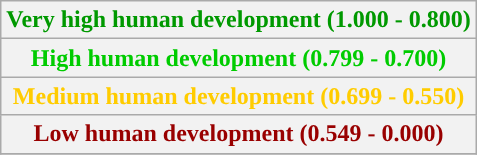<table class='wikitable sortable"'>
<tr>
<th colspan="3" style="color:#090;">Very high human development (1.000 - 0.800)</th>
</tr>
<tr>
<th colspan="3" style="color:#0c0;">High human development (0.799 - 0.700)</th>
</tr>
<tr>
<th colspan="3" style="color:#fc0;">Medium human development (0.699 - 0.550)</th>
</tr>
<tr>
<th colspan="3" style="color:#900;">Low human development (0.549 - 0.000)</th>
</tr>
<tr>
</tr>
</table>
